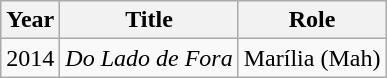<table class="wikitable">
<tr>
<th>Year</th>
<th>Title</th>
<th>Role</th>
</tr>
<tr>
<td>2014</td>
<td><em>Do Lado de Fora</em></td>
<td>Marília (Mah)</td>
</tr>
</table>
